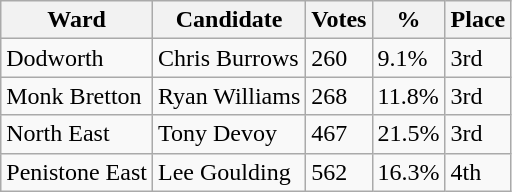<table class="wikitable">
<tr>
<th>Ward</th>
<th>Candidate</th>
<th>Votes</th>
<th>%</th>
<th>Place</th>
</tr>
<tr>
<td>Dodworth</td>
<td>Chris Burrows</td>
<td>260</td>
<td>9.1%</td>
<td>3rd</td>
</tr>
<tr>
<td>Monk Bretton</td>
<td>Ryan Williams</td>
<td>268</td>
<td>11.8%</td>
<td>3rd</td>
</tr>
<tr>
<td>North East</td>
<td>Tony Devoy</td>
<td>467</td>
<td>21.5%</td>
<td>3rd</td>
</tr>
<tr>
<td>Penistone East</td>
<td>Lee Goulding</td>
<td>562</td>
<td>16.3%</td>
<td>4th</td>
</tr>
</table>
